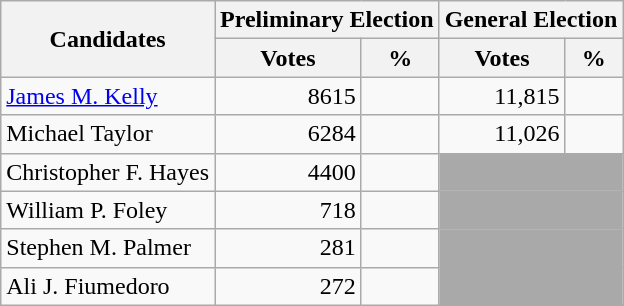<table class=wikitable>
<tr>
<th colspan=1 rowspan=2><strong>Candidates</strong></th>
<th colspan=2><strong>Preliminary Election</strong></th>
<th colspan=2><strong>General Election</strong></th>
</tr>
<tr>
<th>Votes</th>
<th>%</th>
<th>Votes</th>
<th>%</th>
</tr>
<tr>
<td><a href='#'>James M. Kelly</a></td>
<td align="right">8615</td>
<td align="right"></td>
<td align="right">11,815</td>
<td align="right"></td>
</tr>
<tr>
<td>Michael Taylor</td>
<td align="right">6284</td>
<td align="right"></td>
<td align="right">11,026</td>
<td align="right"></td>
</tr>
<tr>
<td>Christopher F. Hayes</td>
<td align="right">4400</td>
<td align="right"></td>
<td colspan=2 bgcolor=darkgray> </td>
</tr>
<tr>
<td>William P. Foley</td>
<td align="right">718</td>
<td align="right"></td>
<td colspan=2 bgcolor=darkgray> </td>
</tr>
<tr>
<td>Stephen M. Palmer</td>
<td align="right">281</td>
<td align="right"></td>
<td colspan=2 bgcolor=darkgray> </td>
</tr>
<tr>
<td>Ali J. Fiumedoro</td>
<td align="right">272</td>
<td align="right"></td>
<td colspan=2 bgcolor=darkgray> </td>
</tr>
</table>
